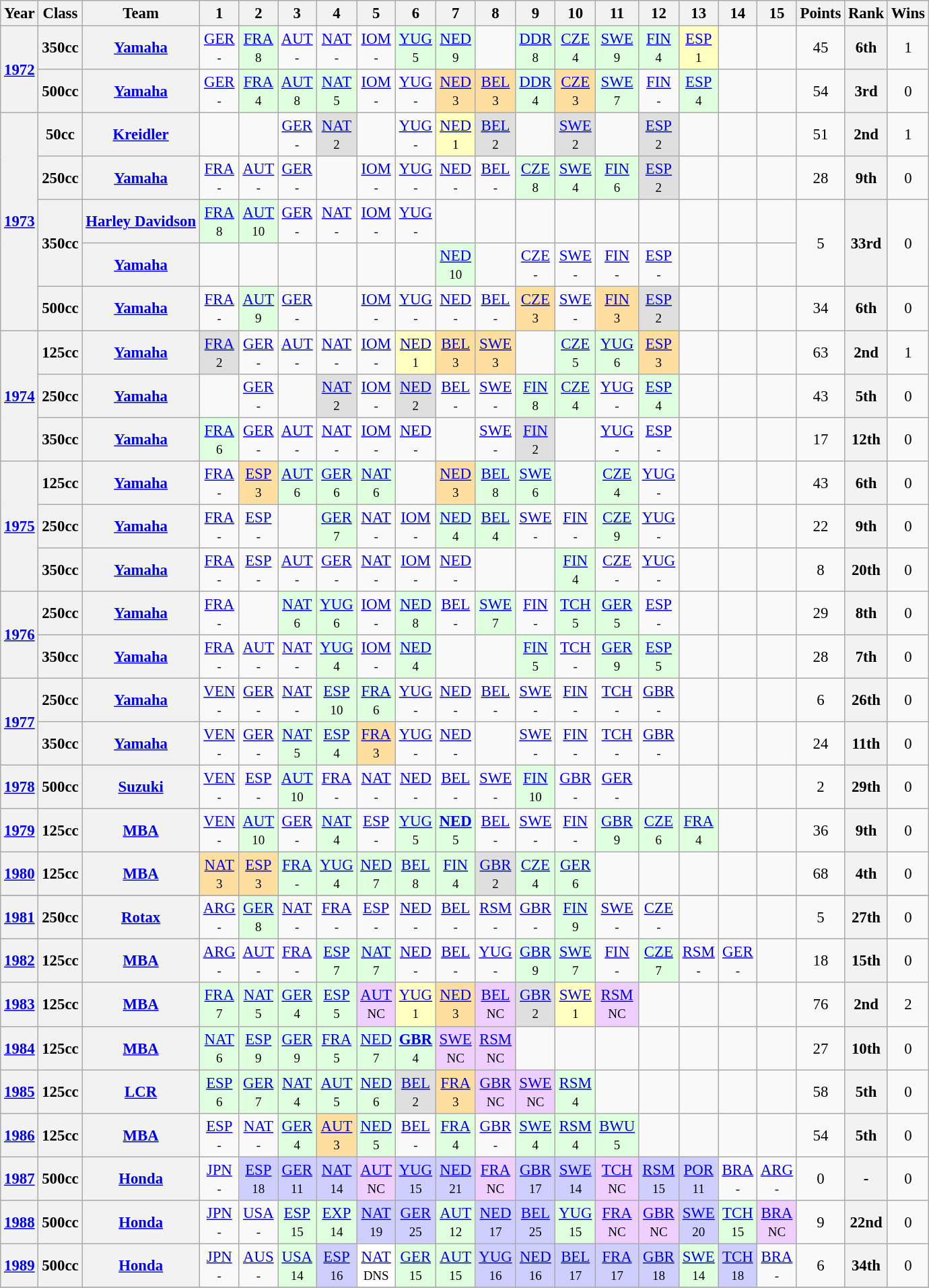<table class="wikitable" style="text-align:center; font-size:95%">
<tr>
<th>Year</th>
<th>Class</th>
<th>Team</th>
<th>1</th>
<th>2</th>
<th>3</th>
<th>4</th>
<th>5</th>
<th>6</th>
<th>7</th>
<th>8</th>
<th>9</th>
<th>10</th>
<th>11</th>
<th>12</th>
<th>13</th>
<th>14</th>
<th>15</th>
<th>Points</th>
<th>Rank</th>
<th>Wins</th>
</tr>
<tr>
<th rowspan=2><a href='#'>1972</a></th>
<th>350cc</th>
<th><a href='#'>Yamaha</a></th>
<td><a href='#'>GER</a><br><small>-</small></td>
<td style="background:#DFFFDF;"><a href='#'>FRA</a><br><small>8</small></td>
<td><a href='#'>AUT</a><br><small>-</small></td>
<td><a href='#'>NAT</a><br><small>-</small></td>
<td><a href='#'>IOM</a><br><small>-</small></td>
<td style="background:#DFFFDF;"><a href='#'>YUG</a><br><small>5</small></td>
<td style="background:#DFFFDF;"><a href='#'>NED</a><br><small>9</small></td>
<td></td>
<td style="background:#DFFFDF;"><a href='#'>DDR</a><br><small>8</small></td>
<td style="background:#DFFFDF;"><a href='#'>CZE</a><br><small>4</small></td>
<td style="background:#DFFFDF;"><a href='#'>SWE</a><br><small>9</small></td>
<td style="background:#DFFFDF;"><a href='#'>FIN</a><br><small>4</small></td>
<td style="background:#FFFFBF;"><a href='#'>ESP</a><br><small>1</small></td>
<td></td>
<td></td>
<td>45</td>
<th>6th</th>
<td>1</td>
</tr>
<tr>
<th>500cc</th>
<th><a href='#'>Yamaha</a></th>
<td><a href='#'>GER</a><br><small>-</small></td>
<td style="background:#DFFFDF;"><a href='#'>FRA</a><br><small>4</small></td>
<td style="background:#DFFFDF;"><a href='#'>AUT</a><br><small>8</small></td>
<td style="background:#DFFFDF;"><a href='#'>NAT</a><br><small>5</small></td>
<td><a href='#'>IOM</a><br><small>-</small></td>
<td><a href='#'>YUG</a><br><small>-</small></td>
<td style="background:#FFDF9F;"><a href='#'>NED</a><br><small>3</small></td>
<td style="background:#FFDF9F;"><a href='#'>BEL</a><br><small>3</small></td>
<td style="background:#DFFFDF;"><a href='#'>DDR</a><br><small>4</small></td>
<td style="background:#FFDF9F;"><a href='#'>CZE</a><br><small>3</small></td>
<td style="background:#DFFFDF;"><a href='#'>SWE</a><br><small>7</small></td>
<td><a href='#'>FIN</a><br><small>-</small></td>
<td style="background:#DFFFDF;"><a href='#'>ESP</a><br><small>4</small></td>
<td></td>
<td></td>
<td>54</td>
<th>3rd</th>
<td>0</td>
</tr>
<tr>
<th rowspan=5><a href='#'>1973</a></th>
<th>50cc</th>
<th><a href='#'>Kreidler</a></th>
<td></td>
<td></td>
<td><a href='#'>GER</a><br><small>-</small></td>
<td style="background:#DFDFDF;"><a href='#'>NAT</a><br><small>2</small></td>
<td></td>
<td><a href='#'>YUG</a><br><small>-</small></td>
<td style="background:#FFFFBF;"><a href='#'>NED</a><br><small>1</small></td>
<td style="background:#DFDFDF;"><a href='#'>BEL</a><br><small>2</small></td>
<td></td>
<td style="background:#DFDFDF;"><a href='#'>SWE</a><br><small>2</small></td>
<td></td>
<td style="background:#DFDFDF;"><a href='#'>ESP</a><br><small>2</small></td>
<td></td>
<td></td>
<td></td>
<td>51</td>
<th>2nd</th>
<td>1</td>
</tr>
<tr>
<th>250cc</th>
<th><a href='#'>Yamaha</a></th>
<td><a href='#'>FRA</a><br><small>-</small></td>
<td><a href='#'>AUT</a><br><small>-</small></td>
<td><a href='#'>GER</a><br><small>-</small></td>
<td></td>
<td><a href='#'>IOM</a><br><small>-</small></td>
<td><a href='#'>YUG</a><br><small>-</small></td>
<td><a href='#'>NED</a><br><small>-</small></td>
<td><a href='#'>BEL</a><br><small>-</small></td>
<td style="background:#DFFFDF;"><a href='#'>CZE</a><br><small>8</small></td>
<td style="background:#DFFFDF;"><a href='#'>SWE</a><br><small>4</small></td>
<td style="background:#DFFFDF;"><a href='#'>FIN</a><br><small>6</small></td>
<td style="background:#DFDFDF;"><a href='#'>ESP</a><br><small>2</small></td>
<td></td>
<td></td>
<td></td>
<td>28</td>
<th>9th</th>
<td>0</td>
</tr>
<tr>
<th rowspan=2>350cc</th>
<th><a href='#'>Harley Davidson</a></th>
<td style="background:#DFFFDF;"><a href='#'>FRA</a><br><small>8</small></td>
<td style="background:#DFFFDF;"><a href='#'>AUT</a><br><small>10</small></td>
<td><a href='#'>GER</a><br><small>-</small></td>
<td><a href='#'>NAT</a><br><small>-</small></td>
<td><a href='#'>IOM</a><br><small>-</small></td>
<td><a href='#'>YUG</a><br><small>-</small></td>
<td></td>
<td></td>
<td></td>
<td></td>
<td></td>
<td></td>
<td></td>
<td></td>
<td></td>
<td rowspan=2>5</td>
<th rowspan=2>33rd</th>
<td rowspan=2>0</td>
</tr>
<tr>
<th><a href='#'>Yamaha</a></th>
<td></td>
<td></td>
<td></td>
<td></td>
<td></td>
<td></td>
<td style="background:#DFFFDF;"><a href='#'>NED</a><br><small>10</small></td>
<td></td>
<td><a href='#'>CZE</a><br><small>-</small></td>
<td><a href='#'>SWE</a><br><small>-</small></td>
<td><a href='#'>FIN</a><br><small>-</small></td>
<td><a href='#'>ESP</a><br><small>-</small></td>
<td></td>
<td></td>
<td></td>
</tr>
<tr>
<th>500cc</th>
<th><a href='#'>Yamaha</a></th>
<td><a href='#'>FRA</a><br><small>-</small></td>
<td style="background:#DFFFDF;"><a href='#'>AUT</a><br><small>9</small></td>
<td><a href='#'>GER</a><br><small>-</small></td>
<td></td>
<td><a href='#'>IOM</a><br><small>-</small></td>
<td><a href='#'>YUG</a><br><small>-</small></td>
<td><a href='#'>NED</a><br><small>-</small></td>
<td><a href='#'>BEL</a><br><small>-</small></td>
<td style="background:#FFDF9F;"><a href='#'>CZE</a><br><small>3</small></td>
<td><a href='#'>SWE</a><br><small>-</small></td>
<td style="background:#FFDF9F;"><a href='#'>FIN</a><br><small>3</small></td>
<td style="background:#DFDFDF;"><a href='#'>ESP</a><br><small>2</small></td>
<td></td>
<td></td>
<td></td>
<td>34</td>
<th>6th</th>
<td>0</td>
</tr>
<tr>
<th rowspan=3><a href='#'>1974</a></th>
<th>125cc</th>
<th><a href='#'>Yamaha</a></th>
<td style="background:#DFDFDF;"><a href='#'>FRA</a><br><small>2</small></td>
<td><a href='#'>GER</a><br><small>-</small></td>
<td><a href='#'>AUT</a><br><small>-</small></td>
<td><a href='#'>NAT</a><br><small>-</small></td>
<td><a href='#'>IOM</a><br><small>-</small></td>
<td style="background:#FFFFBF;"><a href='#'>NED</a><br><small>1</small></td>
<td style="background:#FFDF9F;"><a href='#'>BEL</a><br><small>3</small></td>
<td style="background:#FFDF9F;"><a href='#'>SWE</a><br><small>3</small></td>
<td></td>
<td style="background:#DFFFDF;"><a href='#'>CZE</a><br><small>5</small></td>
<td style="background:#DFFFDF;"><a href='#'>YUG</a><br><small>6</small></td>
<td style="background:#FFDF9F;"><a href='#'>ESP</a><br><small>3</small></td>
<td></td>
<td></td>
<td></td>
<td>63</td>
<th>2nd</th>
<td>1</td>
</tr>
<tr>
<th>250cc</th>
<th><a href='#'>Yamaha</a></th>
<td></td>
<td><a href='#'>GER</a><br><small>-</small></td>
<td></td>
<td style="background:#DFDFDF;"><a href='#'>NAT</a><br><small>2</small></td>
<td><a href='#'>IOM</a><br><small>-</small></td>
<td style="background:#DFDFDF;"><a href='#'>NED</a><br><small>2</small></td>
<td><a href='#'>BEL</a><br><small>-</small></td>
<td><a href='#'>SWE</a><br><small>-</small></td>
<td style="background:#DFFFDF;"><a href='#'>FIN</a><br><small>8</small></td>
<td style="background:#DFFFDF;"><a href='#'>CZE</a><br><small>4</small></td>
<td><a href='#'>YUG</a><br><small>-</small></td>
<td style="background:#DFFFDF;"><a href='#'>ESP</a><br><small>4</small></td>
<td></td>
<td></td>
<td></td>
<td>43</td>
<th>5th</th>
<td>0</td>
</tr>
<tr>
<th>350cc</th>
<th><a href='#'>Yamaha</a></th>
<td style="background:#DFFFDF;"><a href='#'>FRA</a><br><small>6</small></td>
<td><a href='#'>GER</a><br><small>-</small></td>
<td><a href='#'>AUT</a><br><small>-</small></td>
<td><a href='#'>NAT</a><br><small>-</small></td>
<td><a href='#'>IOM</a><br><small>-</small></td>
<td><a href='#'>NED</a><br><small>-</small></td>
<td></td>
<td><a href='#'>SWE</a><br><small>-</small></td>
<td style="background:#DFDFDF;"><a href='#'>FIN</a><br><small>2</small></td>
<td></td>
<td><a href='#'>YUG</a><br><small>-</small></td>
<td><a href='#'>ESP</a><br><small>-</small></td>
<td></td>
<td></td>
<td></td>
<td>17</td>
<th>12th</th>
<td>0</td>
</tr>
<tr>
<th rowspan=3><a href='#'>1975</a></th>
<th>125cc</th>
<th><a href='#'>Yamaha</a></th>
<td><a href='#'>FRA</a><br><small>-</small></td>
<td style="background:#FFDF9F;"><a href='#'>ESP</a><br><small>3</small></td>
<td style="background:#DFFFDF;"><a href='#'>AUT</a><br><small>6</small></td>
<td style="background:#DFFFDF;"><a href='#'>GER</a><br><small>6</small></td>
<td style="background:#DFFFDF;"><a href='#'>NAT</a><br><small>6</small></td>
<td></td>
<td style="background:#FFDF9F;"><a href='#'>NED</a><br><small>3</small></td>
<td style="background:#DFFFDF;"><a href='#'>BEL</a><br><small>8</small></td>
<td style="background:#DFFFDF;"><a href='#'>SWE</a><br><small>6</small></td>
<td></td>
<td style="background:#DFFFDF;"><a href='#'>CZE</a><br><small>4</small></td>
<td><a href='#'>YUG</a><br><small>-</small></td>
<td></td>
<td></td>
<td></td>
<td>43</td>
<th>6th</th>
<td>0</td>
</tr>
<tr>
<th>250cc</th>
<th><a href='#'>Yamaha</a></th>
<td><a href='#'>FRA</a><br><small>-</small></td>
<td><a href='#'>ESP</a><br><small>-</small></td>
<td></td>
<td style="background:#DFFFDF;"><a href='#'>GER</a><br><small>7</small></td>
<td><a href='#'>NAT</a><br><small>-</small></td>
<td><a href='#'>IOM</a><br><small>-</small></td>
<td style="background:#DFFFDF;"><a href='#'>NED</a><br><small>4</small></td>
<td style="background:#DFFFDF;"><a href='#'>BEL</a><br><small>4</small></td>
<td><a href='#'>SWE</a><br><small>-</small></td>
<td><a href='#'>FIN</a><br><small>-</small></td>
<td style="background:#DFFFDF;"><a href='#'>CZE</a><br><small>9</small></td>
<td><a href='#'>YUG</a><br><small>-</small></td>
<td></td>
<td></td>
<td></td>
<td>22</td>
<th>9th</th>
<td>0</td>
</tr>
<tr>
<th>350cc</th>
<th><a href='#'>Yamaha</a></th>
<td><a href='#'>FRA</a><br><small>-</small></td>
<td><a href='#'>ESP</a><br><small>-</small></td>
<td><a href='#'>AUT</a><br><small>-</small></td>
<td><a href='#'>GER</a><br><small>-</small></td>
<td><a href='#'>NAT</a><br><small>-</small></td>
<td><a href='#'>IOM</a><br><small>-</small></td>
<td><a href='#'>NED</a><br><small>-</small></td>
<td></td>
<td></td>
<td style="background:#DFFFDF;"><a href='#'>FIN</a><br><small>4</small></td>
<td><a href='#'>CZE</a><br><small>-</small></td>
<td><a href='#'>YUG</a><br><small>-</small></td>
<td></td>
<td></td>
<td></td>
<td>8</td>
<th>20th</th>
<td>0</td>
</tr>
<tr>
<th rowspan=2><a href='#'>1976</a></th>
<th>250cc</th>
<th><a href='#'>Yamaha</a></th>
<td><a href='#'>FRA</a><br><small>-</small></td>
<td></td>
<td style="background:#DFFFDF;"><a href='#'>NAT</a><br><small>6</small></td>
<td style="background:#DFFFDF;"><a href='#'>YUG</a><br><small>6</small></td>
<td><a href='#'>IOM</a><br><small>-</small></td>
<td style="background:#DFFFDF;"><a href='#'>NED</a><br><small>8</small></td>
<td><a href='#'>BEL</a><br><small>-</small></td>
<td style="background:#DFFFDF;"><a href='#'>SWE</a><br><small>7</small></td>
<td><a href='#'>FIN</a><br><small>-</small></td>
<td style="background:#DFFFDF;"><a href='#'>TCH</a><br><small>5</small></td>
<td style="background:#DFFFDF;"><a href='#'>GER</a><br><small>5</small></td>
<td><a href='#'>ESP</a><br><small>-</small></td>
<td></td>
<td></td>
<td></td>
<td>29</td>
<th>8th</th>
<td>0</td>
</tr>
<tr>
<th>350cc</th>
<th><a href='#'>Yamaha</a></th>
<td><a href='#'>FRA</a><br><small>-</small></td>
<td><a href='#'>AUT</a><br><small>-</small></td>
<td><a href='#'>NAT</a><br><small>-</small></td>
<td style="background:#DFFFDF;"><a href='#'>YUG</a><br><small>4</small></td>
<td><a href='#'>IOM</a><br><small>-</small></td>
<td style="background:#DFFFDF;"><a href='#'>NED</a><br><small>4</small></td>
<td></td>
<td></td>
<td style="background:#DFFFDF;"><a href='#'>FIN</a><br><small>5</small></td>
<td><a href='#'>TCH</a><br><small>-</small></td>
<td style="background:#DFFFDF;"><a href='#'>GER</a><br><small>9</small></td>
<td style="background:#DFFFDF;"><a href='#'>ESP</a><br><small>5</small></td>
<td></td>
<td></td>
<td></td>
<td>28</td>
<th>7th</th>
<td>0</td>
</tr>
<tr>
<th rowspan=2><a href='#'>1977</a></th>
<th>250cc</th>
<th><a href='#'>Yamaha</a></th>
<td><a href='#'>VEN</a><br><small>-</small></td>
<td><a href='#'>GER</a><br><small>-</small></td>
<td><a href='#'>NAT</a><br><small>-</small></td>
<td style="background:#DFFFDF;"><a href='#'>ESP</a><br><small>10</small></td>
<td style="background:#DFFFDF;"><a href='#'>FRA</a><br><small>6</small></td>
<td><a href='#'>YUG</a><br><small>-</small></td>
<td><a href='#'>NED</a><br><small>-</small></td>
<td><a href='#'>BEL</a><br><small>-</small></td>
<td><a href='#'>SWE</a><br><small>-</small></td>
<td><a href='#'>FIN</a><br><small>-</small></td>
<td><a href='#'>TCH</a><br><small>-</small></td>
<td><a href='#'>GBR</a><br><small>-</small></td>
<td></td>
<td></td>
<td></td>
<td>6</td>
<th>26th</th>
<td>0</td>
</tr>
<tr>
<th>350cc</th>
<th><a href='#'>Yamaha</a></th>
<td><a href='#'>VEN</a><br><small>-</small></td>
<td><a href='#'>GER</a><br><small>-</small></td>
<td style="background:#DFFFDF;"><a href='#'>NAT</a><br><small>5</small></td>
<td style="background:#DFFFDF;"><a href='#'>ESP</a><br><small>4</small></td>
<td style="background:#FFDF9F;"><a href='#'>FRA</a><br><small>3</small></td>
<td><a href='#'>YUG</a><br><small>-</small></td>
<td><a href='#'>NED</a><br><small>-</small></td>
<td></td>
<td><a href='#'>SWE</a><br><small>-</small></td>
<td><a href='#'>FIN</a><br><small>-</small></td>
<td><a href='#'>TCH</a><br><small>-</small></td>
<td><a href='#'>GBR</a><br><small>-</small></td>
<td></td>
<td></td>
<td></td>
<td>24</td>
<th>11th</th>
<td>0</td>
</tr>
<tr>
<th><a href='#'>1978</a></th>
<th>500cc</th>
<th><a href='#'>Suzuki</a></th>
<td><a href='#'>VEN</a><br><small>-</small></td>
<td><a href='#'>ESP</a><br><small>-</small></td>
<td style="background:#DFFFDF;"><a href='#'>AUT</a><br><small>10</small></td>
<td><a href='#'>FRA</a><br><small>-</small></td>
<td><a href='#'>NAT</a><br><small>-</small></td>
<td><a href='#'>NED</a><br><small>-</small></td>
<td><a href='#'>BEL</a><br><small>-</small></td>
<td><a href='#'>SWE</a><br><small>-</small></td>
<td style="background:#DFFFDF;"><a href='#'>FIN</a><br><small>10</small></td>
<td><a href='#'>GBR</a><br><small>-</small></td>
<td><a href='#'>GER</a><br><small>-</small></td>
<td></td>
<td></td>
<td></td>
<td></td>
<td>2</td>
<th>29th</th>
<td>0</td>
</tr>
<tr>
<th><a href='#'>1979</a></th>
<th>125cc</th>
<th><a href='#'>MBA</a></th>
<td><a href='#'>VEN</a><br><small>-</small></td>
<td style="background:#DFFFDF;"><a href='#'>AUT</a><br><small>10</small></td>
<td><a href='#'>GER</a><br><small>-</small></td>
<td style="background:#DFFFDF;"><a href='#'>NAT</a><br><small>4</small></td>
<td><a href='#'>ESP</a><br><small>-</small></td>
<td style="background:#DFFFDF;"><a href='#'>YUG</a><br><small>5</small></td>
<td style="background:#DFFFDF;"><strong><a href='#'>NED</a></strong><br><small>5</small></td>
<td><a href='#'>BEL</a><br><small>-</small></td>
<td><a href='#'>SWE</a><br><small>-</small></td>
<td><a href='#'>FIN</a><br><small>-</small></td>
<td style="background:#DFFFDF;"><a href='#'>GBR</a><br><small>9</small></td>
<td style="background:#DFFFDF;"><a href='#'>CZE</a><br><small>6</small></td>
<td style="background:#DFFFDF;"><a href='#'>FRA</a><br><small>4</small></td>
<td></td>
<td></td>
<td>36</td>
<th>9th</th>
<td>0</td>
</tr>
<tr>
<th><a href='#'>1980</a></th>
<th>125cc</th>
<th><a href='#'>MBA</a></th>
<td style="background:#FFDF9F;"><a href='#'>NAT</a><br><small>3</small></td>
<td style="background:#FFDF9F;"><a href='#'>ESP</a><br><small>3</small></td>
<td style="background:#DFFFDF;"><a href='#'>FRA</a><br><small>-</small></td>
<td style="background:#DFFFDF;"><a href='#'>YUG</a><br><small>4</small></td>
<td style="background:#DFFFDF;"><a href='#'>NED</a><br><small>7</small></td>
<td style="background:#DFFFDF;"><a href='#'>BEL</a><br><small>8</small></td>
<td style="background:#DFFFDF;"><a href='#'>FIN</a><br><small>4</small></td>
<td style="background:#DFDFDF;"><a href='#'>GBR</a><br><small>2</small></td>
<td style="background:#DFFFDF;"><a href='#'>CZE</a><br><small>4</small></td>
<td style="background:#DFFFDF;"><a href='#'>GER</a><br><small>6</small></td>
<td></td>
<td></td>
<td></td>
<td></td>
<td></td>
<td>68</td>
<th>4th</th>
<td>0</td>
</tr>
<tr>
</tr>
<tr>
<th><a href='#'>1981</a></th>
<th>250cc</th>
<th><a href='#'>Rotax</a></th>
<td><a href='#'>ARG</a><br><small>-</small></td>
<td style="background:#DFFFDF;"><a href='#'>GER</a><br><small>8</small></td>
<td><a href='#'>NAT</a><br><small>-</small></td>
<td><a href='#'>FRA</a><br><small>-</small></td>
<td><a href='#'>ESP</a><br><small>-</small></td>
<td><a href='#'>NED</a><br><small>-</small></td>
<td><a href='#'>BEL</a><br><small>-</small></td>
<td><a href='#'>RSM</a><br><small>-</small></td>
<td><a href='#'>GBR</a><br><small>-</small></td>
<td style="background:#DFFFDF;"><a href='#'>FIN</a><br><small>9</small></td>
<td><a href='#'>SWE</a><br><small>-</small></td>
<td><a href='#'>CZE</a><br><small>-</small></td>
<td></td>
<td></td>
<td></td>
<td>5</td>
<th>27th</th>
<td>0</td>
</tr>
<tr>
<th><a href='#'>1982</a></th>
<th>125cc</th>
<th><a href='#'>MBA</a></th>
<td><a href='#'>ARG</a><br><small>-</small></td>
<td><a href='#'>AUT</a><br><small>-</small></td>
<td><a href='#'>FRA</a><br><small>-</small></td>
<td style="background:#DFFFDF;"><a href='#'>ESP</a><br><small>7</small></td>
<td style="background:#DFFFDF;"><a href='#'>NAT</a><br><small>7</small></td>
<td><a href='#'>NED</a><br><small>-</small></td>
<td><a href='#'>BEL</a><br><small>-</small></td>
<td><a href='#'>YUG</a><br><small>-</small></td>
<td style="background:#DFFFDF;"><a href='#'>GBR</a><br><small>9</small></td>
<td style="background:#DFFFDF;"><a href='#'>SWE</a><br><small>7</small></td>
<td><a href='#'>FIN</a><br><small>-</small></td>
<td style="background:#DFFFDF;"><a href='#'>CZE</a><br><small>7</small></td>
<td><a href='#'>RSM</a><br><small>-</small></td>
<td><a href='#'>GER</a><br><small>-</small></td>
<td></td>
<td>18</td>
<th>15th</th>
<td>0</td>
</tr>
<tr>
<th><a href='#'>1983</a></th>
<th>125cc</th>
<th><a href='#'>MBA</a></th>
<td style="background:#DFFFDF;"><a href='#'>FRA</a><br><small>7</small></td>
<td style="background:#DFFFDF;"><a href='#'>NAT</a><br><small>5</small></td>
<td style="background:#DFFFDF;"><a href='#'>GER</a><br><small>4</small></td>
<td style="background:#DFFFDF;"><a href='#'>ESP</a><br><small>5</small></td>
<td style="background:#EFCFFF;"><a href='#'>AUT</a><br><small>NC</small></td>
<td style="background:#FFFFBF;"><a href='#'>YUG</a><br><small>1</small></td>
<td style="background:#FFDF9F;"><a href='#'>NED</a><br><small>3</small></td>
<td style="background:#EFCFFF;"><a href='#'>BEL</a><br><small>NC</small></td>
<td style="background:#DFDFDF;"><a href='#'>GBR</a><br><small>2</small></td>
<td style="background:#FFFFBF;"><a href='#'>SWE</a><br><small>1</small></td>
<td style="background:#EFCFFF;"><a href='#'>RSM</a><br><small>NC</small></td>
<td></td>
<td></td>
<td></td>
<td></td>
<td>76</td>
<th>2nd</th>
<td>2</td>
</tr>
<tr>
<th><a href='#'>1984</a></th>
<th>125cc</th>
<th><a href='#'>MBA</a></th>
<td style="background:#DFFFDF;"><a href='#'>NAT</a><br><small>6</small></td>
<td style="background:#DFFFDF;"><a href='#'>ESP</a><br><small>9</small></td>
<td style="background:#DFFFDF;"><a href='#'>GER</a><br><small>9</small></td>
<td style="background:#DFFFDF;"><a href='#'>FRA</a><br><small>5</small></td>
<td style="background:#DFFFDF;"><a href='#'>NED</a><br><small>7</small></td>
<td style="background:#DFFFDF;"><strong><a href='#'>GBR</a></strong><br><small>4</small></td>
<td style="background:#EFCFFF;"><a href='#'>SWE</a><br><small>NC</small></td>
<td style="background:#EFCFFF;"><a href='#'>RSM</a><br><small>NC</small></td>
<td></td>
<td></td>
<td></td>
<td></td>
<td></td>
<td></td>
<td></td>
<td>27</td>
<th>10th</th>
<td>0</td>
</tr>
<tr>
<th><a href='#'>1985</a></th>
<th>125cc</th>
<th><a href='#'>LCR</a></th>
<td style="background:#DFFFDF;"><a href='#'>ESP</a><br><small>6</small></td>
<td style="background:#DFFFDF;"><a href='#'>GER</a><br><small>7</small></td>
<td style="background:#DFFFDF;"><a href='#'>NAT</a><br><small>4</small></td>
<td style="background:#DFFFDF;"><a href='#'>AUT</a><br><small>5</small></td>
<td style="background:#DFFFDF;"><a href='#'>NED</a><br><small>6</small></td>
<td style="background:#DFDFDF;"><a href='#'>BEL</a><br><small>2</small></td>
<td style="background:#FFDF9F;"><a href='#'>FRA</a><br><small>3</small></td>
<td style="background:#EFCFFF;"><a href='#'>GBR</a><br><small>NC</small></td>
<td style="background:#EFCFFF;"><a href='#'>SWE</a><br><small>NC</small></td>
<td style="background:#DFFFDF;"><a href='#'>RSM</a><br><small>4</small></td>
<td></td>
<td></td>
<td></td>
<td></td>
<td></td>
<td>58</td>
<th>5th</th>
<td>0</td>
</tr>
<tr>
<th><a href='#'>1986</a></th>
<th>125cc</th>
<th><a href='#'>MBA</a></th>
<td><a href='#'>ESP</a><br><small>-</small></td>
<td><a href='#'>NAT</a><br><small>-</small></td>
<td style="background:#DFFFDF;"><a href='#'>GER</a><br><small>4</small></td>
<td style="background:#FFDF9F;"><a href='#'>AUT</a><br><small>3</small></td>
<td style="background:#DFFFDF;"><a href='#'>NED</a><br><small>5</small></td>
<td><a href='#'>BEL</a><br><small>-</small></td>
<td style="background:#DFFFDF;"><a href='#'>FRA</a><br><small>4</small></td>
<td><a href='#'>GBR</a><br><small>-</small></td>
<td style="background:#DFFFDF;"><a href='#'>SWE</a><br><small>4</small></td>
<td style="background:#DFFFDF;"><a href='#'>RSM</a><br><small>4</small></td>
<td style="background:#DFFFDF;"><a href='#'>BWU</a><br><small>5</small></td>
<td></td>
<td></td>
<td></td>
<td></td>
<td>54</td>
<th>5th</th>
<td>0</td>
</tr>
<tr>
<th><a href='#'>1987</a></th>
<th>500cc</th>
<th><a href='#'>Honda</a></th>
<td><a href='#'>JPN</a><br><small>-</small></td>
<td style="background:#CFCFFF;"><a href='#'>ESP</a><br><small>18</small></td>
<td style="background:#CFCFFF;"><a href='#'>GER</a><br><small>11</small></td>
<td style="background:#CFCFFF;"><a href='#'>NAT</a><br><small>14</small></td>
<td style="background:#EFCFFF;"><a href='#'>AUT</a><br><small>NC</small></td>
<td style="background:#CFCFFF;"><a href='#'>YUG</a><br><small>15</small></td>
<td style="background:#CFCFFF;"><a href='#'>NED</a><br><small>21</small></td>
<td style="background:#EFCFFF;"><a href='#'>FRA</a><br><small>NC</small></td>
<td style="background:#CFCFFF;"><a href='#'>GBR</a><br><small>17</small></td>
<td style="background:#CFCFFF;"><a href='#'>SWE</a><br><small>14</small></td>
<td style="background:#EFCFFF;"><a href='#'>TCH</a><br><small>NC</small></td>
<td style="background:#CFCFFF;"><a href='#'>RSM</a><br><small>15</small></td>
<td style="background:#CFCFFF;"><a href='#'>POR</a><br><small>11</small></td>
<td><a href='#'>BRA</a><br><small>-</small></td>
<td><a href='#'>ARG</a><br><small>-</small></td>
<td>0</td>
<th>-</th>
<td>0</td>
</tr>
<tr>
<th><a href='#'>1988</a></th>
<th>500cc</th>
<th><a href='#'>Honda</a></th>
<td><a href='#'>JPN</a><br><small>-</small></td>
<td><a href='#'>USA</a><br><small>-</small></td>
<td style="background:#DFFFDF;"><a href='#'>ESP</a><br><small>15</small></td>
<td style="background:#DFFFDF;"><a href='#'>EXP</a><br><small>14</small></td>
<td style="background:#CFCFFF;"><a href='#'>NAT</a><br><small>19</small></td>
<td style="background:#CFCFFF;"><a href='#'>GER</a><br><small>25</small></td>
<td style="background:#DFFFDF;"><a href='#'>AUT</a><br><small>12</small></td>
<td style="background:#CFCFFF;"><a href='#'>NED</a><br><small>17</small></td>
<td style="background:#CFCFFF;"><a href='#'>BEL</a><br><small>25</small></td>
<td style="background:#DFFFDF;"><a href='#'>YUG</a><br><small>15</small></td>
<td style="background:#EFCFFF;"><a href='#'>FRA</a><br><small>NC</small></td>
<td style="background:#EFCFFF;"><a href='#'>GBR</a><br><small>NC</small></td>
<td style="background:#CFCFFF;"><a href='#'>SWE</a><br><small>20</small></td>
<td style="background:#DFFFDF;"><a href='#'>TCH</a><br><small>15</small></td>
<td style="background:#EFCFFF;"><a href='#'>BRA</a><br><small>NC</small></td>
<td>9</td>
<th>22nd</th>
<td>0</td>
</tr>
<tr>
<th><a href='#'>1989</a></th>
<th>500cc</th>
<th><a href='#'>Honda</a></th>
<td><a href='#'>JPN</a><br><small>-</small></td>
<td><a href='#'>AUS</a><br><small>-</small></td>
<td style="background:#DFFFDF;"><a href='#'>USA</a><br><small>14</small></td>
<td style="background:#CFCFFF;"><a href='#'>ESP</a><br><small>16</small></td>
<td style="background:#ffffff;"><a href='#'>NAT</a><br><small>DNS</small></td>
<td style="background:#DFFFDF;"><a href='#'>GER</a><br><small>15</small></td>
<td style="background:#DFFFDF;"><a href='#'>AUT</a><br><small>15</small></td>
<td style="background:#CFCFFF;"><a href='#'>YUG</a><br><small>16</small></td>
<td style="background:#CFCFFF;"><a href='#'>NED</a><br><small>16</small></td>
<td style="background:#CFCFFF;"><a href='#'>BEL</a><br><small>17</small></td>
<td style="background:#CFCFFF;"><a href='#'>FRA</a><br><small>17</small></td>
<td style="background:#CFCFFF;"><a href='#'>GBR</a><br><small>18</small></td>
<td style="background:#DFFFDF;"><a href='#'>SWE</a><br><small>14</small></td>
<td style="background:#CFCFFF;"><a href='#'>TCH</a><br><small>18</small></td>
<td><a href='#'>BRA</a><br><small>-</small></td>
<td>6</td>
<th>34th</th>
<td>0</td>
</tr>
<tr>
</tr>
</table>
